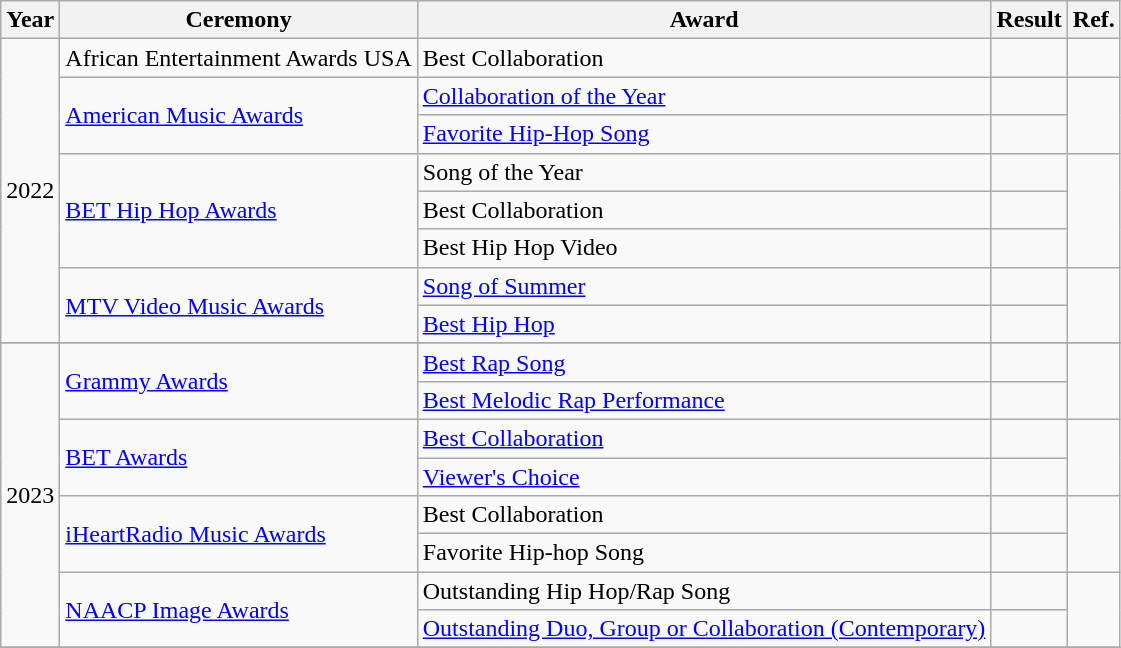<table class="wikitable plainrowheaders">
<tr>
<th scope="col">Year</th>
<th scope="col">Ceremony</th>
<th scope="col">Award</th>
<th scope="col">Result</th>
<th scope="col">Ref.</th>
</tr>
<tr>
<td rowspan="8" scope="row">2022</td>
<td>African Entertainment Awards USA</td>
<td>Best Collaboration</td>
<td></td>
<td align="center"></td>
</tr>
<tr>
<td rowspan="2"><a href='#'>American Music Awards</a></td>
<td><a href='#'>Collaboration of the Year</a></td>
<td></td>
<td rowspan="2" align="center"></td>
</tr>
<tr>
<td><a href='#'>Favorite Hip-Hop Song</a></td>
<td></td>
</tr>
<tr>
<td rowspan="3"><a href='#'>BET Hip Hop Awards</a></td>
<td>Song of the Year</td>
<td></td>
<td rowspan="3"></td>
</tr>
<tr>
<td>Best Collaboration</td>
<td></td>
</tr>
<tr>
<td>Best Hip Hop Video</td>
<td></td>
</tr>
<tr>
<td rowspan="2"><a href='#'>MTV Video Music Awards</a></td>
<td><a href='#'>Song of Summer</a></td>
<td></td>
<td rowspan="2" align="center"></td>
</tr>
<tr>
<td><a href='#'>Best Hip Hop</a></td>
<td></td>
</tr>
<tr>
</tr>
<tr>
<td rowspan="8">2023</td>
<td rowspan="2"><a href='#'>Grammy Awards</a></td>
<td><a href='#'>Best Rap Song</a></td>
<td></td>
<td rowspan="2" align="center"></td>
</tr>
<tr>
<td><a href='#'>Best Melodic Rap Performance</a></td>
<td></td>
</tr>
<tr>
<td rowspan="2"><a href='#'>BET Awards</a></td>
<td><a href='#'>Best Collaboration</a></td>
<td></td>
<td rowspan="2" align="center"></td>
</tr>
<tr>
<td><a href='#'>Viewer's Choice</a></td>
<td></td>
</tr>
<tr>
<td rowspan="2"><a href='#'>iHeartRadio Music Awards</a></td>
<td>Best Collaboration</td>
<td></td>
<td rowspan="2" align="center"></td>
</tr>
<tr>
<td>Favorite Hip-hop Song</td>
<td></td>
</tr>
<tr>
<td rowspan="2"><a href='#'>NAACP Image Awards</a></td>
<td>Outstanding Hip Hop/Rap Song</td>
<td></td>
<td rowspan="2" align="center"></td>
</tr>
<tr>
<td><a href='#'>Outstanding Duo, Group or Collaboration (Contemporary)</a></td>
<td></td>
</tr>
<tr>
</tr>
</table>
